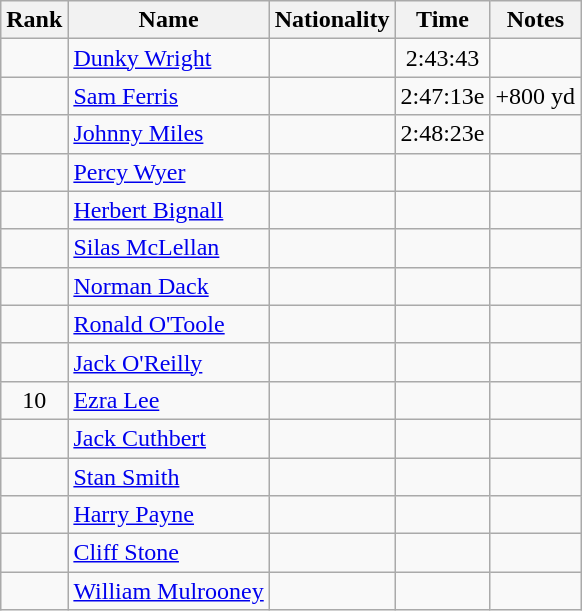<table class="wikitable sortable" style=" text-align:center">
<tr>
<th>Rank</th>
<th>Name</th>
<th>Nationality</th>
<th>Time</th>
<th>Notes</th>
</tr>
<tr>
<td></td>
<td align=left><a href='#'>Dunky Wright</a></td>
<td align=left></td>
<td>2:43:43</td>
<td></td>
</tr>
<tr>
<td></td>
<td align=left><a href='#'>Sam Ferris</a></td>
<td align=left></td>
<td>2:47:13e</td>
<td>+800 yd</td>
</tr>
<tr>
<td></td>
<td align=left><a href='#'>Johnny Miles</a></td>
<td align=left></td>
<td>2:48:23e</td>
<td></td>
</tr>
<tr>
<td></td>
<td align=left><a href='#'>Percy Wyer</a></td>
<td align=left></td>
<td></td>
<td></td>
</tr>
<tr>
<td></td>
<td align=left><a href='#'>Herbert Bignall</a></td>
<td align=left></td>
<td></td>
<td></td>
</tr>
<tr>
<td></td>
<td align=left><a href='#'>Silas McLellan</a></td>
<td align=left></td>
<td></td>
<td></td>
</tr>
<tr>
<td></td>
<td align=left><a href='#'>Norman Dack</a></td>
<td align=left></td>
<td></td>
<td></td>
</tr>
<tr>
<td></td>
<td align=left><a href='#'>Ronald O'Toole</a></td>
<td align=left></td>
<td></td>
<td></td>
</tr>
<tr>
<td></td>
<td align=left><a href='#'>Jack O'Reilly</a></td>
<td align=left></td>
<td></td>
<td></td>
</tr>
<tr>
<td>10</td>
<td align=left><a href='#'>Ezra Lee</a></td>
<td align=left></td>
<td></td>
<td></td>
</tr>
<tr>
<td></td>
<td align=left><a href='#'>Jack Cuthbert</a></td>
<td align=left></td>
<td></td>
<td></td>
</tr>
<tr>
<td></td>
<td align=left><a href='#'>Stan Smith</a></td>
<td align=left></td>
<td></td>
<td></td>
</tr>
<tr>
<td></td>
<td align=left><a href='#'>Harry Payne</a></td>
<td align=left></td>
<td></td>
<td></td>
</tr>
<tr>
<td></td>
<td align=left><a href='#'>Cliff Stone</a></td>
<td align=left></td>
<td></td>
<td></td>
</tr>
<tr>
<td></td>
<td align=left><a href='#'>William Mulrooney</a></td>
<td align=left></td>
<td></td>
<td></td>
</tr>
</table>
